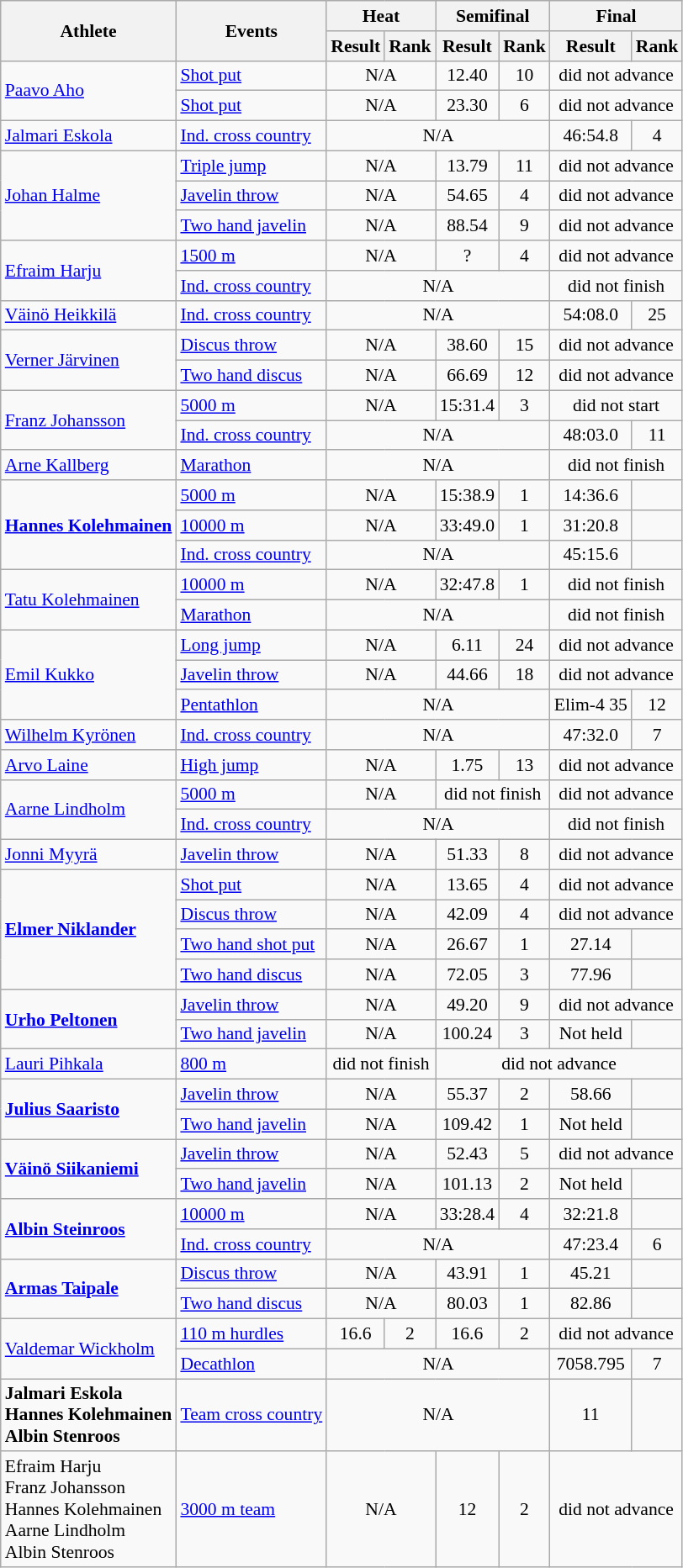<table class=wikitable style="font-size:90%">
<tr>
<th rowspan="2">Athlete</th>
<th rowspan="2">Events</th>
<th colspan="2">Heat</th>
<th colspan="2">Semifinal</th>
<th colspan="2">Final</th>
</tr>
<tr>
<th>Result</th>
<th>Rank</th>
<th>Result</th>
<th>Rank</th>
<th>Result</th>
<th>Rank</th>
</tr>
<tr>
<td rowspan=2><a href='#'>Paavo Aho</a></td>
<td><a href='#'>Shot put</a></td>
<td align=center colspan=2>N/A</td>
<td align=center>12.40</td>
<td align=center>10</td>
<td align=center colspan=2>did not advance</td>
</tr>
<tr>
<td><a href='#'>Shot put</a></td>
<td align=center colspan=2>N/A</td>
<td align=center>23.30</td>
<td align=center>6</td>
<td align=center colspan=2>did not advance</td>
</tr>
<tr>
<td><a href='#'>Jalmari Eskola</a></td>
<td><a href='#'>Ind. cross country</a></td>
<td align=center colspan=4>N/A</td>
<td align=center>46:54.8</td>
<td align=center>4</td>
</tr>
<tr>
<td rowspan=3><a href='#'>Johan Halme</a></td>
<td><a href='#'>Triple jump</a></td>
<td align=center colspan=2>N/A</td>
<td align=center>13.79</td>
<td align=center>11</td>
<td align=center colspan=2>did not advance</td>
</tr>
<tr>
<td><a href='#'>Javelin throw</a></td>
<td align=center colspan=2>N/A</td>
<td align=center>54.65</td>
<td align=center>4</td>
<td align=center colspan=2>did not advance</td>
</tr>
<tr>
<td><a href='#'>Two hand javelin</a></td>
<td align=center colspan=2>N/A</td>
<td align=center>88.54</td>
<td align=center>9</td>
<td align=center colspan=2>did not advance</td>
</tr>
<tr>
<td rowspan=2><a href='#'>Efraim Harju</a></td>
<td><a href='#'>1500 m</a></td>
<td align=center colspan=2>N/A</td>
<td align=center>?</td>
<td align=center>4</td>
<td align=center colspan=2>did not advance</td>
</tr>
<tr>
<td><a href='#'>Ind. cross country</a></td>
<td align=center colspan=4>N/A</td>
<td align=center colspan=2>did not finish</td>
</tr>
<tr>
<td><a href='#'>Väinö Heikkilä</a></td>
<td><a href='#'>Ind. cross country</a></td>
<td align=center colspan=4>N/A</td>
<td align=center>54:08.0</td>
<td align=center>25</td>
</tr>
<tr>
<td rowspan=2><a href='#'>Verner Järvinen</a></td>
<td><a href='#'>Discus throw</a></td>
<td align=center colspan=2>N/A</td>
<td align=center>38.60</td>
<td align=center>15</td>
<td align=center colspan=2>did not advance</td>
</tr>
<tr>
<td><a href='#'>Two hand discus</a></td>
<td align=center colspan=2>N/A</td>
<td align=center>66.69</td>
<td align=center>12</td>
<td align=center colspan=2>did not advance</td>
</tr>
<tr>
<td rowspan=2><a href='#'>Franz Johansson</a></td>
<td><a href='#'>5000 m</a></td>
<td align=center colspan=2>N/A</td>
<td align=center>15:31.4</td>
<td align=center>3</td>
<td align=center colspan=2>did not start</td>
</tr>
<tr>
<td><a href='#'>Ind. cross country</a></td>
<td align=center colspan=4>N/A</td>
<td align=center>48:03.0</td>
<td align=center>11</td>
</tr>
<tr>
<td><a href='#'>Arne Kallberg</a></td>
<td><a href='#'>Marathon</a></td>
<td align=center colspan=4>N/A</td>
<td align=center colspan=2>did not finish</td>
</tr>
<tr>
<td rowspan=3><strong><a href='#'>Hannes Kolehmainen</a></strong></td>
<td><a href='#'>5000 m</a></td>
<td align=center colspan=2>N/A</td>
<td align=center>15:38.9</td>
<td align=center>1</td>
<td align=center>14:36.6 </td>
<td align=center></td>
</tr>
<tr>
<td><a href='#'>10000 m</a></td>
<td align=center colspan=2>N/A</td>
<td align=center>33:49.0 </td>
<td align=center>1</td>
<td align=center>31:20.8 </td>
<td align=center></td>
</tr>
<tr>
<td><a href='#'>Ind. cross country</a></td>
<td align=center colspan=4>N/A</td>
<td align=center>45:15.6</td>
<td align=center></td>
</tr>
<tr>
<td rowspan=2><a href='#'>Tatu Kolehmainen</a></td>
<td><a href='#'>10000 m</a></td>
<td align=center colspan=2>N/A</td>
<td align=center>32:47.8</td>
<td align=center>1</td>
<td align=center colspan=2>did not finish</td>
</tr>
<tr>
<td><a href='#'>Marathon</a></td>
<td align=center colspan=4>N/A</td>
<td align=center colspan=2>did not finish</td>
</tr>
<tr>
<td rowspan=3><a href='#'>Emil Kukko</a></td>
<td><a href='#'>Long jump</a></td>
<td align=center colspan=2>N/A</td>
<td align=center>6.11</td>
<td align=center>24</td>
<td align=center colspan=2>did not advance</td>
</tr>
<tr>
<td><a href='#'>Javelin throw</a></td>
<td align=center colspan=2>N/A</td>
<td align=center>44.66</td>
<td align=center>18</td>
<td align=center colspan=2>did not advance</td>
</tr>
<tr>
<td><a href='#'>Pentathlon</a></td>
<td align=center colspan=4>N/A</td>
<td align=center>Elim-4 35</td>
<td align=center>12</td>
</tr>
<tr>
<td><a href='#'>Wilhelm Kyrönen</a></td>
<td><a href='#'>Ind. cross country</a></td>
<td align=center colspan=4>N/A</td>
<td align=center>47:32.0</td>
<td align=center>7</td>
</tr>
<tr>
<td><a href='#'>Arvo Laine</a></td>
<td><a href='#'>High jump</a></td>
<td align=center colspan=2>N/A</td>
<td align=center>1.75</td>
<td align=center>13</td>
<td align=center colspan=2>did not advance</td>
</tr>
<tr>
<td rowspan=2><a href='#'>Aarne Lindholm</a></td>
<td><a href='#'>5000 m</a></td>
<td align=center colspan=2>N/A</td>
<td align=center colspan=2>did not finish</td>
<td align=center colspan=2>did not advance</td>
</tr>
<tr>
<td><a href='#'>Ind. cross country</a></td>
<td align=center colspan=4>N/A</td>
<td align=center colspan=2>did not finish</td>
</tr>
<tr>
<td><a href='#'>Jonni Myyrä</a></td>
<td><a href='#'>Javelin throw</a></td>
<td align=center colspan=2>N/A</td>
<td align=center>51.33</td>
<td align=center>8</td>
<td align=center colspan=2>did not advance</td>
</tr>
<tr>
<td rowspan=4><strong><a href='#'>Elmer Niklander</a></strong></td>
<td><a href='#'>Shot put</a></td>
<td align=center colspan=2>N/A</td>
<td align=center>13.65</td>
<td align=center>4</td>
<td align=center colspan=2>did not advance</td>
</tr>
<tr>
<td><a href='#'>Discus throw</a></td>
<td align=center colspan=2>N/A</td>
<td align=center>42.09 </td>
<td align=center>4</td>
<td align=center colspan=2>did not advance</td>
</tr>
<tr>
<td><a href='#'>Two hand shot put</a></td>
<td align=center colspan=2>N/A</td>
<td align=center>26.67</td>
<td align=center>1</td>
<td align=center>27.14</td>
<td align=center></td>
</tr>
<tr>
<td><a href='#'>Two hand discus</a></td>
<td align=center colspan=2>N/A</td>
<td align=center>72.05</td>
<td align=center>3</td>
<td align=center>77.96</td>
<td align=center></td>
</tr>
<tr>
<td rowspan=2><strong><a href='#'>Urho Peltonen</a></strong></td>
<td><a href='#'>Javelin throw</a></td>
<td align=center colspan=2>N/A</td>
<td align=center>49.20</td>
<td align=center>9</td>
<td align=center colspan=2>did not advance</td>
</tr>
<tr>
<td><a href='#'>Two hand javelin</a></td>
<td align=center colspan=2>N/A</td>
<td align=center>100.24</td>
<td align=center>3</td>
<td align=center>Not held</td>
<td align=center></td>
</tr>
<tr>
<td><a href='#'>Lauri Pihkala</a></td>
<td><a href='#'>800 m</a></td>
<td align=center colspan=2>did not finish</td>
<td align=center colspan=4>did not advance</td>
</tr>
<tr>
<td rowspan=2><strong><a href='#'>Julius Saaristo</a></strong></td>
<td><a href='#'>Javelin throw</a></td>
<td align=center colspan=2>N/A</td>
<td align=center>55.37 </td>
<td align=center>2</td>
<td align=center>58.66</td>
<td align=center></td>
</tr>
<tr>
<td><a href='#'>Two hand javelin</a></td>
<td align=center colspan=2>N/A</td>
<td align=center>109.42</td>
<td align=center>1</td>
<td align=center>Not held</td>
<td align=center></td>
</tr>
<tr>
<td rowspan=2><strong><a href='#'>Väinö Siikaniemi</a></strong></td>
<td><a href='#'>Javelin throw</a></td>
<td align=center colspan=2>N/A</td>
<td align=center>52.43</td>
<td align=center>5</td>
<td align=center colspan=2>did not advance</td>
</tr>
<tr>
<td><a href='#'>Two hand javelin</a></td>
<td align=center colspan=2>N/A</td>
<td align=center>101.13</td>
<td align=center>2</td>
<td align=center>Not held</td>
<td align=center></td>
</tr>
<tr>
<td rowspan=2><strong><a href='#'>Albin Steinroos</a></strong></td>
<td><a href='#'>10000 m</a></td>
<td align=center colspan=2>N/A</td>
<td align=center>33:28.4</td>
<td align=center>4</td>
<td align=center>32:21.8</td>
<td align=center></td>
</tr>
<tr>
<td><a href='#'>Ind. cross country</a></td>
<td align=center colspan=4>N/A</td>
<td align=center>47:23.4</td>
<td align=center>6</td>
</tr>
<tr>
<td rowspan=2><strong><a href='#'>Armas Taipale</a></strong></td>
<td><a href='#'>Discus throw</a></td>
<td align=center colspan=2>N/A</td>
<td align=center>43.91 </td>
<td align=center>1</td>
<td align=center>45.21 </td>
<td align=center></td>
</tr>
<tr>
<td><a href='#'>Two hand discus</a></td>
<td align=center colspan=2>N/A</td>
<td align=center>80.03</td>
<td align=center>1</td>
<td align=center>82.86</td>
<td align=center></td>
</tr>
<tr>
<td rowspan=2><a href='#'>Valdemar Wickholm</a></td>
<td><a href='#'>110 m hurdles</a></td>
<td align=center>16.6</td>
<td align=center>2</td>
<td align=center>16.6</td>
<td align=center>2</td>
<td align=center colspan=2>did not advance</td>
</tr>
<tr>
<td><a href='#'>Decathlon</a></td>
<td align=center colspan=4>N/A</td>
<td align=center>7058.795</td>
<td align=center>7</td>
</tr>
<tr>
<td><strong>Jalmari Eskola <br> Hannes Kolehmainen <br> Albin Stenroos</strong></td>
<td><a href='#'>Team cross country</a></td>
<td align=center colspan=4>N/A</td>
<td align=center>11</td>
<td align=center></td>
</tr>
<tr>
<td>Efraim Harju <br> Franz Johansson <br> Hannes Kolehmainen <br> Aarne Lindholm <br> Albin Stenroos</td>
<td><a href='#'>3000 m team</a></td>
<td align=center colspan=2>N/A</td>
<td align=center>12</td>
<td align=center>2</td>
<td align=center colspan=2>did not advance</td>
</tr>
</table>
